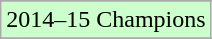<table class="wikitable">
<tr>
</tr>
<tr width=10px bgcolor="#ccffcc">
<td>2014–15 Champions</td>
</tr>
<tr>
</tr>
</table>
